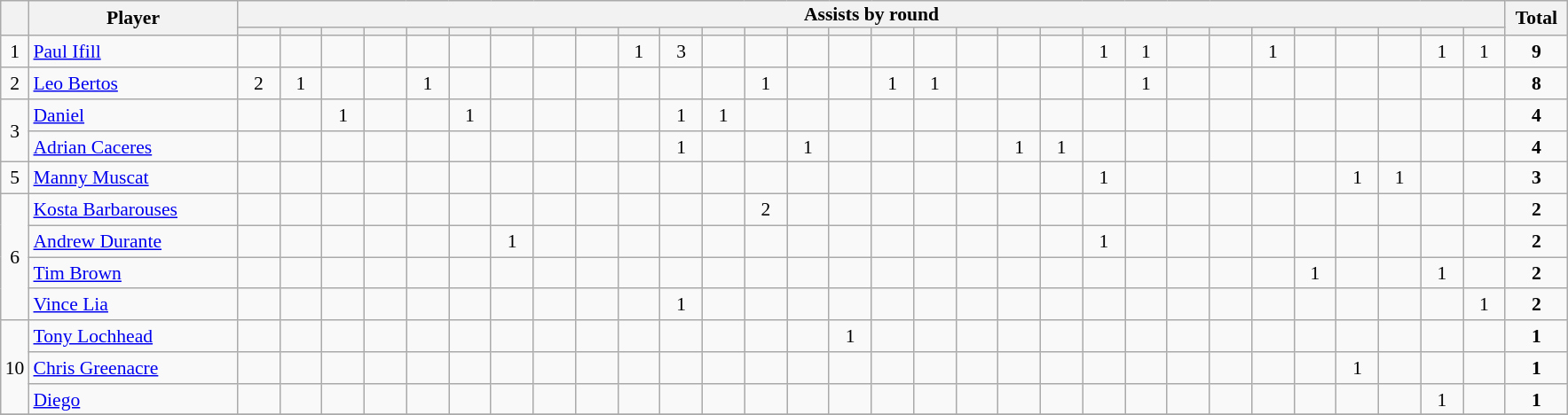<table class="wikitable" style="text-align:center; line-height: 90%; font-size:90%;">
<tr>
<th rowspan=2></th>
<th rowspan=2 width=150>Player</th>
<th colspan=30>Assists by round</th>
<th rowspan=2 width=40>Total</th>
</tr>
<tr>
<th width=25></th>
<th width=25></th>
<th width=25></th>
<th width=25></th>
<th width=25></th>
<th width=25></th>
<th width=25></th>
<th width=25></th>
<th width=25></th>
<th width=25></th>
<th width=25></th>
<th width=25></th>
<th width=25></th>
<th width=25></th>
<th width=25></th>
<th width=25></th>
<th width=25></th>
<th width=25></th>
<th width=25></th>
<th width=25></th>
<th width=25></th>
<th width=25></th>
<th width=25></th>
<th width=25></th>
<th width=25></th>
<th width=25></th>
<th width=25></th>
<th width=25></th>
<th width=25></th>
<th width=25></th>
</tr>
<tr>
<td>1</td>
<td align=left height=17> <a href='#'>Paul Ifill</a></td>
<td></td>
<td></td>
<td></td>
<td></td>
<td></td>
<td></td>
<td></td>
<td></td>
<td></td>
<td>1</td>
<td>3</td>
<td></td>
<td></td>
<td></td>
<td></td>
<td></td>
<td></td>
<td></td>
<td></td>
<td></td>
<td>1</td>
<td>1</td>
<td></td>
<td></td>
<td>1</td>
<td></td>
<td></td>
<td></td>
<td>1</td>
<td>1</td>
<td><strong>9</strong></td>
</tr>
<tr>
<td>2</td>
<td align=left height=17> <a href='#'>Leo Bertos</a></td>
<td>2</td>
<td>1</td>
<td></td>
<td></td>
<td>1</td>
<td></td>
<td></td>
<td></td>
<td></td>
<td></td>
<td></td>
<td></td>
<td>1</td>
<td></td>
<td></td>
<td>1</td>
<td>1</td>
<td></td>
<td></td>
<td></td>
<td></td>
<td>1</td>
<td></td>
<td></td>
<td></td>
<td></td>
<td></td>
<td></td>
<td></td>
<td></td>
<td><strong>8</strong></td>
</tr>
<tr>
<td rowspan=2>3</td>
<td align=left height=17> <a href='#'>Daniel</a></td>
<td></td>
<td></td>
<td>1</td>
<td></td>
<td></td>
<td>1</td>
<td></td>
<td></td>
<td></td>
<td></td>
<td>1</td>
<td>1</td>
<td></td>
<td></td>
<td></td>
<td></td>
<td></td>
<td></td>
<td></td>
<td></td>
<td></td>
<td></td>
<td></td>
<td></td>
<td></td>
<td></td>
<td></td>
<td></td>
<td></td>
<td></td>
<td><strong>4</strong></td>
</tr>
<tr>
<td align=left height=17> <a href='#'>Adrian Caceres</a></td>
<td></td>
<td></td>
<td></td>
<td></td>
<td></td>
<td></td>
<td></td>
<td></td>
<td></td>
<td></td>
<td>1</td>
<td></td>
<td></td>
<td>1</td>
<td></td>
<td></td>
<td></td>
<td></td>
<td>1</td>
<td>1</td>
<td></td>
<td></td>
<td></td>
<td></td>
<td></td>
<td></td>
<td></td>
<td></td>
<td></td>
<td></td>
<td><strong>4</strong></td>
</tr>
<tr>
<td>5</td>
<td align=left height=17> <a href='#'>Manny Muscat</a></td>
<td></td>
<td></td>
<td></td>
<td></td>
<td></td>
<td></td>
<td></td>
<td></td>
<td></td>
<td></td>
<td></td>
<td></td>
<td></td>
<td></td>
<td></td>
<td></td>
<td></td>
<td></td>
<td></td>
<td></td>
<td>1</td>
<td></td>
<td></td>
<td></td>
<td></td>
<td></td>
<td>1</td>
<td>1</td>
<td></td>
<td></td>
<td><strong>3</strong></td>
</tr>
<tr>
<td rowspan=4>6</td>
<td align=left height=17> <a href='#'>Kosta Barbarouses</a></td>
<td></td>
<td></td>
<td></td>
<td></td>
<td></td>
<td></td>
<td></td>
<td></td>
<td></td>
<td></td>
<td></td>
<td></td>
<td>2</td>
<td></td>
<td></td>
<td></td>
<td></td>
<td></td>
<td></td>
<td></td>
<td></td>
<td></td>
<td></td>
<td></td>
<td></td>
<td></td>
<td></td>
<td></td>
<td></td>
<td></td>
<td><strong>2</strong></td>
</tr>
<tr>
<td align=left height=17> <a href='#'>Andrew Durante</a></td>
<td></td>
<td></td>
<td></td>
<td></td>
<td></td>
<td></td>
<td>1</td>
<td></td>
<td></td>
<td></td>
<td></td>
<td></td>
<td></td>
<td></td>
<td></td>
<td></td>
<td></td>
<td></td>
<td></td>
<td></td>
<td>1</td>
<td></td>
<td></td>
<td></td>
<td></td>
<td></td>
<td></td>
<td></td>
<td></td>
<td></td>
<td><strong>2</strong></td>
</tr>
<tr>
<td align=left height=17> <a href='#'>Tim Brown</a></td>
<td></td>
<td></td>
<td></td>
<td></td>
<td></td>
<td></td>
<td></td>
<td></td>
<td></td>
<td></td>
<td></td>
<td></td>
<td></td>
<td></td>
<td></td>
<td></td>
<td></td>
<td></td>
<td></td>
<td></td>
<td></td>
<td></td>
<td></td>
<td></td>
<td></td>
<td>1</td>
<td></td>
<td></td>
<td>1</td>
<td></td>
<td><strong>2</strong></td>
</tr>
<tr>
<td align=left height=17> <a href='#'>Vince Lia</a></td>
<td></td>
<td></td>
<td></td>
<td></td>
<td></td>
<td></td>
<td></td>
<td></td>
<td></td>
<td></td>
<td>1</td>
<td></td>
<td></td>
<td></td>
<td></td>
<td></td>
<td></td>
<td></td>
<td></td>
<td></td>
<td></td>
<td></td>
<td></td>
<td></td>
<td></td>
<td></td>
<td></td>
<td></td>
<td></td>
<td>1</td>
<td><strong>2</strong></td>
</tr>
<tr>
<td rowspan=3>10</td>
<td align=left height=17> <a href='#'>Tony Lochhead</a></td>
<td></td>
<td></td>
<td></td>
<td></td>
<td></td>
<td></td>
<td></td>
<td></td>
<td></td>
<td></td>
<td></td>
<td></td>
<td></td>
<td></td>
<td>1</td>
<td></td>
<td></td>
<td></td>
<td></td>
<td></td>
<td></td>
<td></td>
<td></td>
<td></td>
<td></td>
<td></td>
<td></td>
<td></td>
<td></td>
<td></td>
<td><strong>1</strong></td>
</tr>
<tr>
<td align=left height=17> <a href='#'>Chris Greenacre</a></td>
<td></td>
<td></td>
<td></td>
<td></td>
<td></td>
<td></td>
<td></td>
<td></td>
<td></td>
<td></td>
<td></td>
<td></td>
<td></td>
<td></td>
<td></td>
<td></td>
<td></td>
<td></td>
<td></td>
<td></td>
<td></td>
<td></td>
<td></td>
<td></td>
<td></td>
<td></td>
<td>1</td>
<td></td>
<td></td>
<td></td>
<td><strong>1</strong></td>
</tr>
<tr>
<td align=left height=17> <a href='#'>Diego</a></td>
<td></td>
<td></td>
<td></td>
<td></td>
<td></td>
<td></td>
<td></td>
<td></td>
<td></td>
<td></td>
<td></td>
<td></td>
<td></td>
<td></td>
<td></td>
<td></td>
<td></td>
<td></td>
<td></td>
<td></td>
<td></td>
<td></td>
<td></td>
<td></td>
<td></td>
<td></td>
<td></td>
<td></td>
<td>1</td>
<td></td>
<td><strong>1</strong></td>
</tr>
<tr>
</tr>
</table>
